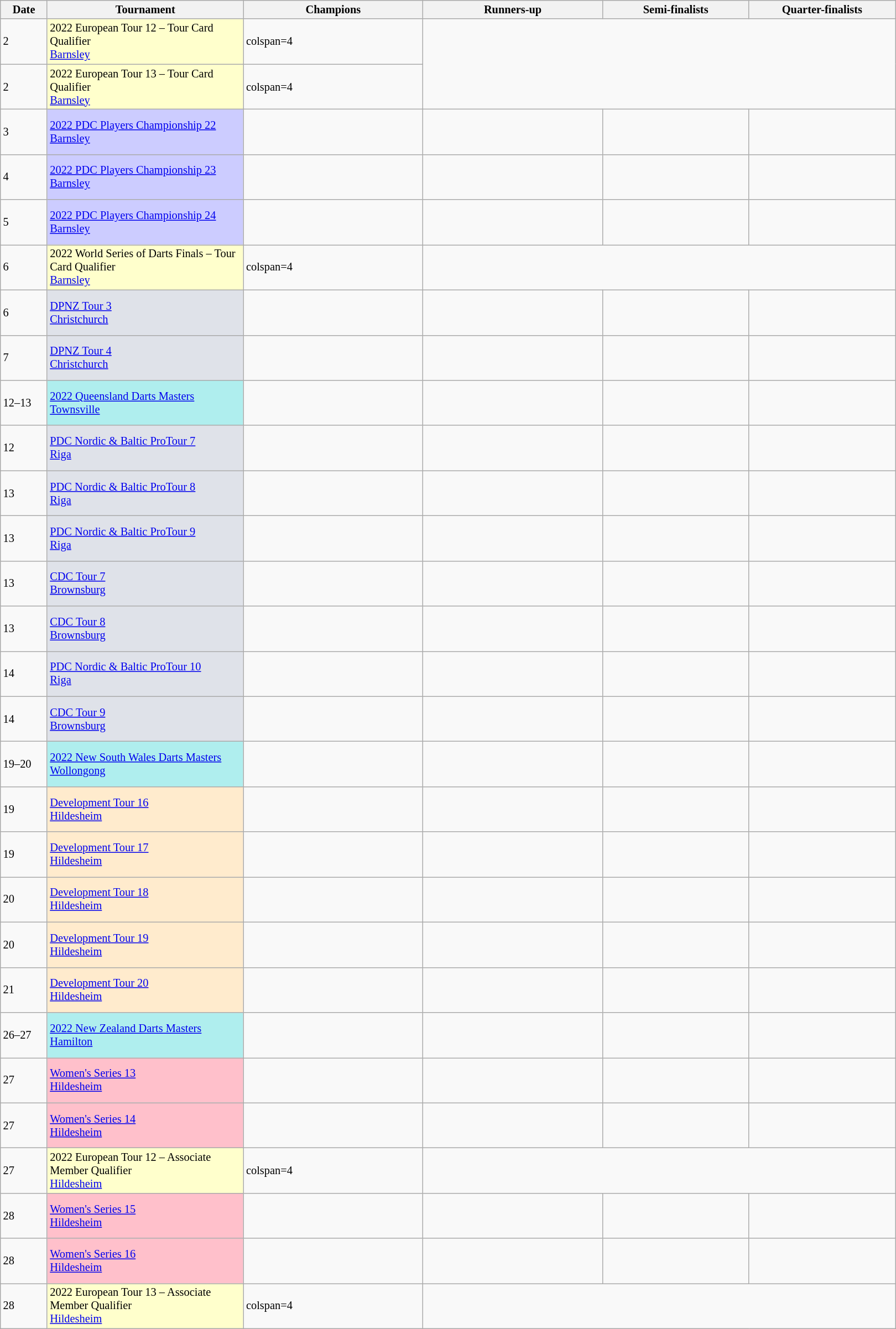<table class=wikitable style=font-size:85%>
<tr>
<th width=50>Date</th>
<th width=230>Tournament</th>
<th width=210>Champions</th>
<th width=210>Runners-up</th>
<th width=170>Semi-finalists</th>
<th width=170>Quarter-finalists</th>
</tr>
<tr>
<td>2</td>
<td bgcolor="ffffcc">2022 European Tour 12 – Tour Card Qualifier <br> <a href='#'>Barnsley</a></td>
<td>colspan=4 </td>
</tr>
<tr>
<td>2</td>
<td bgcolor="ffffcc">2022 European Tour 13 – Tour Card Qualifier <br> <a href='#'>Barnsley</a></td>
<td>colspan=4 </td>
</tr>
<tr>
<td>3</td>
<td bgcolor="#ccccff"><a href='#'>2022 PDC Players Championship 22</a> <br>  <a href='#'>Barnsley</a></td>
<td></td>
<td></td>
<td> <br> </td>
<td> <br>  <br>  <br> </td>
</tr>
<tr>
<td>4</td>
<td bgcolor="#ccccff"><a href='#'>2022 PDC Players Championship 23</a> <br>  <a href='#'>Barnsley</a></td>
<td></td>
<td></td>
<td> <br> </td>
<td> <br>  <br>  <br> </td>
</tr>
<tr>
<td>5</td>
<td bgcolor="#ccccff"><a href='#'>2022 PDC Players Championship 24</a> <br>  <a href='#'>Barnsley</a></td>
<td></td>
<td></td>
<td> <br> </td>
<td> <br>  <br>  <br> </td>
</tr>
<tr>
<td>6</td>
<td bgcolor="ffffcc">2022 World Series of Darts Finals – Tour Card Qualifier <br> <a href='#'>Barnsley</a></td>
<td>colspan=4 </td>
</tr>
<tr>
<td>6</td>
<td bgcolor="#dfe2e9"><a href='#'>DPNZ Tour 3</a> <br>  <a href='#'>Christchurch</a></td>
<td></td>
<td></td>
<td> <br> </td>
<td> <br>  <br>  <br> </td>
</tr>
<tr>
<td>7</td>
<td bgcolor="#dfe2e9"><a href='#'>DPNZ Tour 4</a> <br>  <a href='#'>Christchurch</a></td>
<td></td>
<td></td>
<td> <br> </td>
<td> <br>  <br>  <br> </td>
</tr>
<tr>
<td>12–13</td>
<td bgcolor="#afeeee"><a href='#'>2022 Queensland Darts Masters</a> <br>  <a href='#'>Townsville</a></td>
<td></td>
<td></td>
<td> <br> </td>
<td> <br>  <br>  <br> </td>
</tr>
<tr>
<td>12</td>
<td bgcolor="#dfe2e9"><a href='#'>PDC Nordic & Baltic ProTour 7</a> <br>  <a href='#'>Riga</a></td>
<td></td>
<td></td>
<td> <br> </td>
<td> <br>  <br>  <br> </td>
</tr>
<tr>
<td>13</td>
<td bgcolor="#dfe2e9"><a href='#'>PDC Nordic & Baltic ProTour 8</a> <br>  <a href='#'>Riga</a></td>
<td></td>
<td></td>
<td> <br> </td>
<td> <br>  <br>  <br> </td>
</tr>
<tr>
<td>13</td>
<td bgcolor="#dfe2e9"><a href='#'>PDC Nordic & Baltic ProTour 9</a> <br>  <a href='#'>Riga</a></td>
<td></td>
<td></td>
<td> <br> </td>
<td> <br>  <br>  <br> </td>
</tr>
<tr>
<td>13</td>
<td bgcolor="#dfe2e9"><a href='#'>CDC Tour 7</a> <br>  <a href='#'>Brownsburg</a></td>
<td></td>
<td></td>
<td> <br> </td>
<td> <br>  <br>  <br> </td>
</tr>
<tr>
<td>13</td>
<td bgcolor="#dfe2e9"><a href='#'>CDC Tour 8</a> <br>  <a href='#'>Brownsburg</a></td>
<td></td>
<td></td>
<td> <br> </td>
<td> <br>  <br>  <br> </td>
</tr>
<tr>
<td>14</td>
<td bgcolor="#dfe2e9"><a href='#'>PDC Nordic & Baltic ProTour 10</a> <br>  <a href='#'>Riga</a></td>
<td></td>
<td></td>
<td> <br> </td>
<td> <br>  <br>  <br> </td>
</tr>
<tr>
<td>14</td>
<td bgcolor="#dfe2e9"><a href='#'>CDC Tour 9</a> <br>  <a href='#'>Brownsburg</a></td>
<td></td>
<td></td>
<td> <br> </td>
<td> <br>  <br>  <br> </td>
</tr>
<tr>
<td>19–20</td>
<td bgcolor="#afeeee"><a href='#'>2022 New South Wales Darts Masters</a> <br>  <a href='#'>Wollongong</a></td>
<td></td>
<td></td>
<td> <br> </td>
<td> <br>  <br>  <br> </td>
</tr>
<tr>
<td>19</td>
<td bgcolor="#ffebcd"><a href='#'>Development Tour 16</a> <br>  <a href='#'>Hildesheim</a></td>
<td></td>
<td></td>
<td> <br> </td>
<td> <br>  <br>  <br> </td>
</tr>
<tr>
<td>19</td>
<td bgcolor="#ffebcd"><a href='#'>Development Tour 17</a> <br>  <a href='#'>Hildesheim</a></td>
<td></td>
<td></td>
<td> <br> </td>
<td> <br>  <br>  <br> </td>
</tr>
<tr>
<td>20</td>
<td bgcolor="#ffebcd"><a href='#'>Development Tour 18</a> <br>  <a href='#'>Hildesheim</a></td>
<td></td>
<td></td>
<td> <br> </td>
<td> <br>  <br>  <br> </td>
</tr>
<tr>
<td>20</td>
<td bgcolor="#ffebcd"><a href='#'>Development Tour 19</a> <br>  <a href='#'>Hildesheim</a></td>
<td></td>
<td></td>
<td> <br> </td>
<td> <br>  <br>  <br> </td>
</tr>
<tr>
<td>21</td>
<td bgcolor="#ffebcd"><a href='#'>Development Tour 20</a> <br>  <a href='#'>Hildesheim</a></td>
<td></td>
<td></td>
<td> <br> </td>
<td> <br>  <br>  <br> </td>
</tr>
<tr>
<td>26–27</td>
<td bgcolor="#afeeee"><a href='#'>2022 New Zealand Darts Masters</a> <br>  <a href='#'>Hamilton</a></td>
<td></td>
<td></td>
<td> <br> </td>
<td> <br>  <br>  <br> </td>
</tr>
<tr>
<td>27</td>
<td bgcolor="#ffc0cb"><a href='#'>Women's Series 13</a> <br>  <a href='#'>Hildesheim</a></td>
<td></td>
<td></td>
<td> <br> </td>
<td> <br>  <br>  <br> </td>
</tr>
<tr>
<td>27</td>
<td bgcolor="#ffc0cb"><a href='#'>Women's Series 14</a> <br>  <a href='#'>Hildesheim</a></td>
<td></td>
<td></td>
<td> <br> </td>
<td> <br>  <br>  <br> </td>
</tr>
<tr>
<td>27</td>
<td bgcolor="ffffcc">2022 European Tour 12 – Associate Member Qualifier <br> <a href='#'>Hildesheim</a></td>
<td>colspan=4 </td>
</tr>
<tr>
<td>28</td>
<td bgcolor="#ffc0cb"><a href='#'>Women's Series 15</a> <br>  <a href='#'>Hildesheim</a></td>
<td></td>
<td></td>
<td> <br> </td>
<td> <br>  <br>  <br> </td>
</tr>
<tr>
<td>28</td>
<td bgcolor="#ffc0cb"><a href='#'>Women's Series 16</a> <br>  <a href='#'>Hildesheim</a></td>
<td></td>
<td></td>
<td> <br> </td>
<td> <br>  <br>  <br> </td>
</tr>
<tr>
<td>28</td>
<td bgcolor="ffffcc">2022 European Tour 13 – Associate Member Qualifier <br> <a href='#'>Hildesheim</a></td>
<td>colspan=4 </td>
</tr>
</table>
